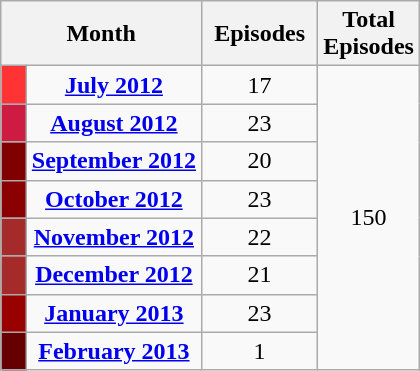<table class="wikitable plainrowheaders" style="text-align: center;">
<tr class="wikitable" style="text-align: center;">
<th style="padding: 0 8px;" colspan="2">Month</th>
<th style="padding: 0 8px;">Episodes</th>
<th rowspan="1">Total<br>Episodes</th>
</tr>
<tr>
<td style="padding: 0 8px; background:#FF3333;"></td>
<td 'style="padding: 0 8px;"><strong><a href='#'>July 2012</a></strong></td>
<td style="padding: 0 8px;">17</td>
<td rowspan="8">150</td>
</tr>
<tr>
<td style="padding: 0 8px; background:#ce1b41;"></td>
<td 'style="padding: 0 8px;"><strong><a href='#'>August 2012</a></strong></td>
<td style="padding: 0 8px;">23</td>
</tr>
<tr>
<td style="padding: 0 8px; background:#800000;"></td>
<td 'style="padding: 0 8px;"><strong><a href='#'>September 2012</a></strong></td>
<td style="padding: 0 8px;">20</td>
</tr>
<tr>
<td style="padding: 0 8px; background:#8B0000;"></td>
<td 'style="padding: 0 8px;"><strong><a href='#'>October 2012</a></strong></td>
<td style="padding: 0 8px;">23</td>
</tr>
<tr>
<td style="padding: 0 8px; background:#A52A2A;"></td>
<td 'style="padding: 0 8px;"><strong><a href='#'>November 2012</a></strong></td>
<td style="padding: 0 8px;">22</td>
</tr>
<tr>
<td style="padding: 0 8px; background:#A52A2A;"></td>
<td 'style="padding: 0 8px;"><strong><a href='#'>December 2012</a></strong></td>
<td style="padding: 0 8px;">21</td>
</tr>
<tr>
<td style="padding: 0 8px; background:#990000;"></td>
<td 'style="padding: 0 8px;"><strong><a href='#'>January 2013</a></strong></td>
<td style="padding: 0 8px;">23</td>
</tr>
<tr>
<td style="padding: 0 8px; background:#660000;"></td>
<td 'style="padding: 0 8px;"><strong><a href='#'>February 2013</a></strong></td>
<td style="padding: 0 8px;">1</td>
</tr>
</table>
